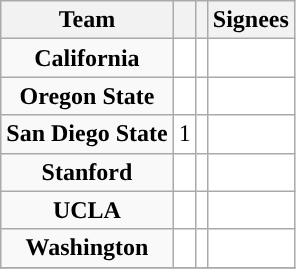<table class="wikitable">
<tr>
<th>Team</th>
<th></th>
<th></th>
<th>Signees</th>
</tr>
<tr style="text-align:center;">
<td><strong>California</strong></td>
<td style="text-align:center; background:white"></td>
<td style="text-align:center; background:white"></td>
<td style="text-align:center; background:white"></td>
</tr>
<tr style="text-align:center;">
<td><strong>Oregon State</strong></td>
<td style="text-align:center; background:white"></td>
<td style="text-align:center; background:white"></td>
<td style="text-align:center; background:white"></td>
</tr>
<tr style="text-align:center;">
<td><strong>San Diego State</strong></td>
<td style="text-align:center; background:white">1</td>
<td style="text-align:center; background:white"></td>
<td style="text-align:center; background:white"></td>
</tr>
<tr style="text-align:center;">
<td><strong>Stanford</strong></td>
<td style="text-align:center; background:white"></td>
<td style="text-align:center; background:white"></td>
<td style="text-align:center; background:white"></td>
</tr>
<tr style="text-align:center;">
<td><strong>UCLA</strong></td>
<td style="text-align:center; background:white"></td>
<td style="text-align:center; background:white"></td>
<td style="text-align:center; background:white"></td>
</tr>
<tr style="text-align:center;">
<td><strong>Washington</strong></td>
<td style="text-align:center; background:white"></td>
<td style="text-align:center; background:white"></td>
<td style="text-align:center; background:white"></td>
</tr>
<tr style="text-align:center;">
</tr>
</table>
